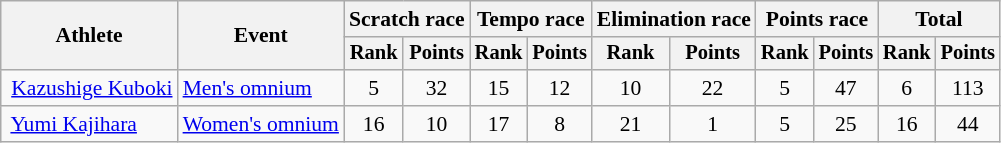<table class=wikitable style=font-size:90%;text-align:center>
<tr>
<th rowspan=2>Athlete</th>
<th rowspan=2>Event</th>
<th colspan=2>Scratch race</th>
<th colspan=2>Tempo race</th>
<th colspan=2>Elimination race</th>
<th colspan=2>Points race</th>
<th colspan=2>Total</th>
</tr>
<tr style=font-size:95%>
<th>Rank</th>
<th>Points</th>
<th>Rank</th>
<th>Points</th>
<th>Rank</th>
<th>Points</th>
<th>Rank</th>
<th>Points</th>
<th>Rank</th>
<th>Points</th>
</tr>
<tr>
<td align=left> <a href='#'>Kazushige Kuboki</a></td>
<td rowspan="1" align="left"><a href='#'>Men's omnium</a></td>
<td>5</td>
<td>32</td>
<td>15</td>
<td>12</td>
<td>10</td>
<td>22</td>
<td>5</td>
<td>47</td>
<td>6</td>
<td>113</td>
</tr>
<tr>
<td align="left"> <a href='#'>Yumi Kajihara</a></td>
<td rowspan="1" align="left"><a href='#'>Women's omnium</a></td>
<td>16</td>
<td>10</td>
<td>17</td>
<td>8</td>
<td>21</td>
<td>1</td>
<td>5</td>
<td>25</td>
<td>16</td>
<td>44</td>
</tr>
</table>
